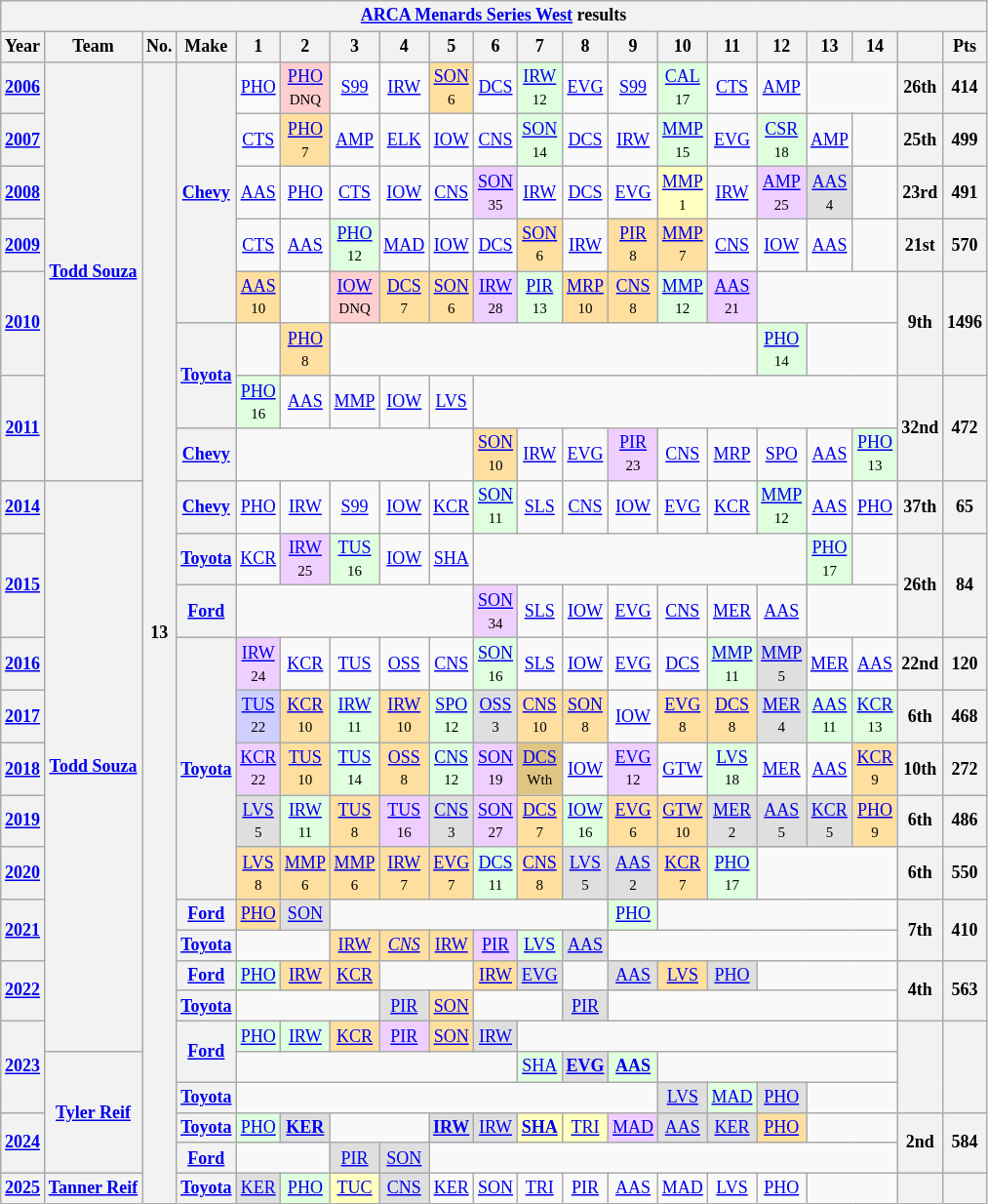<table class="wikitable" style="text-align:center; font-size:75%">
<tr>
<th colspan=23><a href='#'>ARCA Menards Series West</a> results</th>
</tr>
<tr>
<th>Year</th>
<th>Team</th>
<th>No.</th>
<th>Make</th>
<th>1</th>
<th>2</th>
<th>3</th>
<th>4</th>
<th>5</th>
<th>6</th>
<th>7</th>
<th>8</th>
<th>9</th>
<th>10</th>
<th>11</th>
<th>12</th>
<th>13</th>
<th>14</th>
<th></th>
<th>Pts</th>
</tr>
<tr>
<th><a href='#'>2006</a></th>
<th rowspan=8 nowrap><a href='#'>Todd Souza</a></th>
<th rowspan=26>13</th>
<th rowspan=5><a href='#'>Chevy</a></th>
<td><a href='#'>PHO</a></td>
<td style="background:#FFCFCF;"><a href='#'>PHO</a><br><small>DNQ</small></td>
<td><a href='#'>S99</a></td>
<td><a href='#'>IRW</a></td>
<td style="background:#FFDF9F;"><a href='#'>SON</a><br><small>6</small></td>
<td><a href='#'>DCS</a></td>
<td style="background:#DFFFDF;"><a href='#'>IRW</a><br><small>12</small></td>
<td><a href='#'>EVG</a></td>
<td><a href='#'>S99</a></td>
<td style="background:#DFFFDF;"><a href='#'>CAL</a><br><small>17</small></td>
<td><a href='#'>CTS</a></td>
<td><a href='#'>AMP</a></td>
<td colspan=2></td>
<th>26th</th>
<th>414</th>
</tr>
<tr>
<th><a href='#'>2007</a></th>
<td><a href='#'>CTS</a></td>
<td style="background:#FFDF9F;"><a href='#'>PHO</a><br><small>7</small></td>
<td><a href='#'>AMP</a></td>
<td><a href='#'>ELK</a></td>
<td><a href='#'>IOW</a></td>
<td><a href='#'>CNS</a></td>
<td style="background:#DFFFDF;"><a href='#'>SON</a><br><small>14</small></td>
<td><a href='#'>DCS</a></td>
<td><a href='#'>IRW</a></td>
<td style="background:#DFFFDF;"><a href='#'>MMP</a><br><small>15</small></td>
<td><a href='#'>EVG</a></td>
<td style="background:#DFFFDF;"><a href='#'>CSR</a><br><small>18</small></td>
<td><a href='#'>AMP</a></td>
<td></td>
<th>25th</th>
<th>499</th>
</tr>
<tr>
<th><a href='#'>2008</a></th>
<td><a href='#'>AAS</a></td>
<td><a href='#'>PHO</a></td>
<td><a href='#'>CTS</a></td>
<td><a href='#'>IOW</a></td>
<td><a href='#'>CNS</a></td>
<td style="background:#EFCFFF;"><a href='#'>SON</a><br><small>35</small></td>
<td><a href='#'>IRW</a></td>
<td><a href='#'>DCS</a></td>
<td><a href='#'>EVG</a></td>
<td style="background:#FFFFBF;"><a href='#'>MMP</a><br><small>1</small></td>
<td><a href='#'>IRW</a></td>
<td style="background:#EFCFFF;"><a href='#'>AMP</a><br><small>25</small></td>
<td style="background:#DFDFDF;"><a href='#'>AAS</a><br><small>4</small></td>
<td></td>
<th>23rd</th>
<th>491</th>
</tr>
<tr>
<th><a href='#'>2009</a></th>
<td><a href='#'>CTS</a></td>
<td><a href='#'>AAS</a></td>
<td style="background:#DFFFDF;"><a href='#'>PHO</a><br><small>12</small></td>
<td><a href='#'>MAD</a></td>
<td><a href='#'>IOW</a></td>
<td><a href='#'>DCS</a></td>
<td style="background:#FFDF9F;"><a href='#'>SON</a><br><small>6</small></td>
<td><a href='#'>IRW</a></td>
<td style="background:#FFDF9F;"><a href='#'>PIR</a><br><small>8</small></td>
<td style="background:#FFDF9F;"><a href='#'>MMP</a><br><small>7</small></td>
<td><a href='#'>CNS</a></td>
<td><a href='#'>IOW</a></td>
<td><a href='#'>AAS</a></td>
<td></td>
<th>21st</th>
<th>570</th>
</tr>
<tr>
<th rowspan=2><a href='#'>2010</a></th>
<td style="background:#FFDF9F;"><a href='#'>AAS</a><br><small>10</small></td>
<td></td>
<td style="background:#FFCFCF;"><a href='#'>IOW</a><br><small>DNQ</small></td>
<td style="background:#FFDF9F;"><a href='#'>DCS</a><br><small>7</small></td>
<td style="background:#FFDF9F;"><a href='#'>SON</a><br><small>6</small></td>
<td style="background:#EFCFFF;"><a href='#'>IRW</a><br><small>28</small></td>
<td style="background:#DFFFDF;"><a href='#'>PIR</a><br><small>13</small></td>
<td style="background:#FFDF9F;"><a href='#'>MRP</a><br><small>10</small></td>
<td style="background:#FFDF9F;"><a href='#'>CNS</a><br><small>8</small></td>
<td style="background:#DFFFDF;"><a href='#'>MMP</a><br><small>12</small></td>
<td style="background:#EFCFFF;"><a href='#'>AAS</a><br><small>21</small></td>
<td colspan=3></td>
<th rowspan=2>9th</th>
<th rowspan=2>1496</th>
</tr>
<tr>
<th rowspan=2><a href='#'>Toyota</a></th>
<td></td>
<td style="background:#FFDF9F;"><a href='#'>PHO</a><br><small>8</small></td>
<td colspan=9></td>
<td style="background:#DFFFDF;"><a href='#'>PHO</a><br><small>14</small></td>
<td colspan=2></td>
</tr>
<tr>
<th rowspan=2><a href='#'>2011</a></th>
<td style="background:#DFFFDF;"><a href='#'>PHO</a><br><small>16</small></td>
<td><a href='#'>AAS</a></td>
<td><a href='#'>MMP</a></td>
<td><a href='#'>IOW</a></td>
<td><a href='#'>LVS</a></td>
<td colspan=9></td>
<th rowspan=2>32nd</th>
<th rowspan=2>472</th>
</tr>
<tr>
<th><a href='#'>Chevy</a></th>
<td colspan=5></td>
<td style="background:#FFDF9F;"><a href='#'>SON</a><br><small>10</small></td>
<td><a href='#'>IRW</a></td>
<td><a href='#'>EVG</a></td>
<td style="background:#EFCFFF;"><a href='#'>PIR</a><br><small>23</small></td>
<td><a href='#'>CNS</a></td>
<td><a href='#'>MRP</a></td>
<td><a href='#'>SPO</a></td>
<td><a href='#'>AAS</a></td>
<td style="background:#DFFFDF;"><a href='#'>PHO</a><br><small>13</small></td>
</tr>
<tr>
<th><a href='#'>2014</a></th>
<th rowspan=13><a href='#'>Todd Souza</a></th>
<th><a href='#'>Chevy</a></th>
<td><a href='#'>PHO</a></td>
<td><a href='#'>IRW</a></td>
<td><a href='#'>S99</a></td>
<td><a href='#'>IOW</a></td>
<td><a href='#'>KCR</a></td>
<td style="background:#DFFFDF;"><a href='#'>SON</a><br><small>11</small></td>
<td><a href='#'>SLS</a></td>
<td><a href='#'>CNS</a></td>
<td><a href='#'>IOW</a></td>
<td><a href='#'>EVG</a></td>
<td><a href='#'>KCR</a></td>
<td style="background:#DFFFDF;"><a href='#'>MMP</a><br><small>12</small></td>
<td><a href='#'>AAS</a></td>
<td><a href='#'>PHO</a></td>
<th>37th</th>
<th>65</th>
</tr>
<tr>
<th rowspan=2><a href='#'>2015</a></th>
<th><a href='#'>Toyota</a></th>
<td><a href='#'>KCR</a></td>
<td style="background:#EFCFFF;"><a href='#'>IRW</a><br><small>25</small></td>
<td style="background:#DFFFDF;"><a href='#'>TUS</a><br><small>16</small></td>
<td><a href='#'>IOW</a></td>
<td><a href='#'>SHA</a></td>
<td colspan=7></td>
<td style="background:#DFFFDF;"><a href='#'>PHO</a><br><small>17</small></td>
<td></td>
<th rowspan=2>26th</th>
<th rowspan=2>84</th>
</tr>
<tr>
<th><a href='#'>Ford</a></th>
<td colspan=5></td>
<td style="background:#EFCFFF;"><a href='#'>SON</a><br><small>34</small></td>
<td><a href='#'>SLS</a></td>
<td><a href='#'>IOW</a></td>
<td><a href='#'>EVG</a></td>
<td><a href='#'>CNS</a></td>
<td><a href='#'>MER</a></td>
<td><a href='#'>AAS</a></td>
<td colspan=2></td>
</tr>
<tr>
<th><a href='#'>2016</a></th>
<th rowspan=5><a href='#'>Toyota</a></th>
<td style="background:#EFCFFF;"><a href='#'>IRW</a><br><small>24</small></td>
<td><a href='#'>KCR</a></td>
<td><a href='#'>TUS</a></td>
<td><a href='#'>OSS</a></td>
<td><a href='#'>CNS</a></td>
<td style="background:#DFFFDF;"><a href='#'>SON</a><br><small>16</small></td>
<td><a href='#'>SLS</a></td>
<td><a href='#'>IOW</a></td>
<td><a href='#'>EVG</a></td>
<td><a href='#'>DCS</a></td>
<td style="background:#DFFFDF;"><a href='#'>MMP</a><br><small>11</small></td>
<td style="background:#DFDFDF;"><a href='#'>MMP</a><br><small>5</small></td>
<td><a href='#'>MER</a></td>
<td><a href='#'>AAS</a></td>
<th>22nd</th>
<th>120</th>
</tr>
<tr>
<th><a href='#'>2017</a></th>
<td style="background:#CFCFFF;"><a href='#'>TUS</a><br><small>22</small></td>
<td style="background:#FFDF9F;"><a href='#'>KCR</a><br><small>10</small></td>
<td style="background:#DFFFDF;"><a href='#'>IRW</a><br><small>11</small></td>
<td style="background:#FFDF9F;"><a href='#'>IRW</a><br><small>10</small></td>
<td style="background:#DFFFDF;"><a href='#'>SPO</a><br><small>12</small></td>
<td style="background:#DFDFDF;"><a href='#'>OSS</a><br><small>3</small></td>
<td style="background:#FFDF9F;"><a href='#'>CNS</a><br><small>10</small></td>
<td style="background:#FFDF9F;"><a href='#'>SON</a><br><small>8</small></td>
<td><a href='#'>IOW</a></td>
<td style="background:#FFDF9F;"><a href='#'>EVG</a><br><small>8</small></td>
<td style="background:#FFDF9F;"><a href='#'>DCS</a><br><small>8</small></td>
<td style="background:#DFDFDF;"><a href='#'>MER</a><br><small>4</small></td>
<td style="background:#DFFFDF;"><a href='#'>AAS</a><br><small>11</small></td>
<td style="background:#DFFFDF;"><a href='#'>KCR</a><br><small>13</small></td>
<th>6th</th>
<th>468</th>
</tr>
<tr>
<th><a href='#'>2018</a></th>
<td style="background:#EFCFFF;"><a href='#'>KCR</a><br><small>22</small></td>
<td style="background:#FFDF9F;"><a href='#'>TUS</a><br><small>10</small></td>
<td style="background:#DFFFDF;"><a href='#'>TUS</a><br><small>14</small></td>
<td style="background:#FFDF9F;"><a href='#'>OSS</a><br><small>8</small></td>
<td style="background:#DFFFDF;"><a href='#'>CNS</a><br><small>12</small></td>
<td style="background:#EFCFFF;"><a href='#'>SON</a><br><small>19</small></td>
<td style="background:#DFC484;"><a href='#'>DCS</a><br><small>Wth</small></td>
<td><a href='#'>IOW</a></td>
<td style="background:#EFCFFF;"><a href='#'>EVG</a><br><small>12</small></td>
<td><a href='#'>GTW</a></td>
<td style="background:#DFFFDF;"><a href='#'>LVS</a><br><small>18</small></td>
<td><a href='#'>MER</a></td>
<td><a href='#'>AAS</a></td>
<td style="background:#FFDF9F;"><a href='#'>KCR</a><br><small>9</small></td>
<th>10th</th>
<th>272</th>
</tr>
<tr>
<th><a href='#'>2019</a></th>
<td style="background:#DFDFDF;"><a href='#'>LVS</a><br><small>5</small></td>
<td style="background:#DFFFDF;"><a href='#'>IRW</a><br><small>11</small></td>
<td style="background:#FFDF9F;"><a href='#'>TUS</a><br><small>8</small></td>
<td style="background:#EFCFFF;"><a href='#'>TUS</a><br><small>16</small></td>
<td style="background:#DFDFDF;"><a href='#'>CNS</a><br><small>3</small></td>
<td style="background:#EFCFFF;"><a href='#'>SON</a><br><small>27</small></td>
<td style="background:#FFDF9F;"><a href='#'>DCS</a><br><small>7</small></td>
<td style="background:#DFFFDF;"><a href='#'>IOW</a><br><small>16</small></td>
<td style="background:#FFDF9F;"><a href='#'>EVG</a><br><small>6</small></td>
<td style="background:#FFDF9F;"><a href='#'>GTW</a><br><small>10</small></td>
<td style="background:#DFDFDF;"><a href='#'>MER</a><br><small>2</small></td>
<td style="background:#DFDFDF;"><a href='#'>AAS</a><br><small>5</small></td>
<td style="background:#DFDFDF;"><a href='#'>KCR</a><br><small>5</small></td>
<td style="background:#FFDF9F;"><a href='#'>PHO</a><br><small>9</small></td>
<th>6th</th>
<th>486</th>
</tr>
<tr>
<th><a href='#'>2020</a></th>
<td style="background:#FFDF9F;"><a href='#'>LVS</a><br><small>8</small></td>
<td style="background:#FFDF9F;"><a href='#'>MMP</a><br><small>6</small></td>
<td style="background:#FFDF9F;"><a href='#'>MMP</a><br><small>6</small></td>
<td style="background:#FFDF9F;"><a href='#'>IRW</a><br><small>7</small></td>
<td style="background:#FFDF9F;"><a href='#'>EVG</a><br><small>7</small></td>
<td style="background:#DFFFDF;"><a href='#'>DCS</a><br><small>11</small></td>
<td style="background:#FFDF9F;"><a href='#'>CNS</a><br><small>8</small></td>
<td style="background:#DFDFDF;"><a href='#'>LVS</a><br><small>5</small></td>
<td style="background:#DFDFDF;"><a href='#'>AAS</a><br><small>2</small></td>
<td style="background:#FFDF9F;"><a href='#'>KCR</a><br><small>7</small></td>
<td style="background:#DFFFDF;"><a href='#'>PHO</a><br><small>17</small></td>
<td colspan=3></td>
<th>6th</th>
<th>550</th>
</tr>
<tr>
<th rowspan=2><a href='#'>2021</a></th>
<th><a href='#'>Ford</a></th>
<td style="background:#FFDF9F;"><a href='#'>PHO</a><br></td>
<td style="background:#DFDFDF;"><a href='#'>SON</a><br></td>
<td colspan=6></td>
<td style="background:#DFFFDF;"><a href='#'>PHO</a><br></td>
<td colspan=5></td>
<th rowspan=2>7th</th>
<th rowspan=2>410</th>
</tr>
<tr>
<th><a href='#'>Toyota</a></th>
<td colspan=2></td>
<td style="background:#FFDF9F;"><a href='#'>IRW</a><br></td>
<td style="background:#FFDF9F;"><em><a href='#'>CNS</a></em><br></td>
<td style="background:#FFDF9F;"><a href='#'>IRW</a><br></td>
<td style="background:#EFCFFF;"><a href='#'>PIR</a><br></td>
<td style="background:#DFFFDF;"><a href='#'>LVS</a><br></td>
<td style="background:#DFDFDF;"><a href='#'>AAS</a><br></td>
<td colspan=6></td>
</tr>
<tr>
<th rowspan=2><a href='#'>2022</a></th>
<th><a href='#'>Ford</a></th>
<td style="background:#DFFFDF;"><a href='#'>PHO</a><br></td>
<td style="background:#FFDF9F;"><a href='#'>IRW</a><br></td>
<td style="background:#FFDF9F;"><a href='#'>KCR</a><br></td>
<td colspan=2></td>
<td style="background:#FFDF9F;"><a href='#'>IRW</a><br></td>
<td style="background:#DFDFDF;"><a href='#'>EVG</a><br></td>
<td></td>
<td style="background:#DFDFDF;"><a href='#'>AAS</a><br></td>
<td style="background:#FFDF9F;"><a href='#'>LVS</a><br></td>
<td style="background:#DFDFDF;"><a href='#'>PHO</a><br></td>
<td colspan=3></td>
<th rowspan=2>4th</th>
<th rowspan=2>563</th>
</tr>
<tr>
<th><a href='#'>Toyota</a></th>
<td colspan=3></td>
<td style="background:#DFDFDF;"><a href='#'>PIR</a><br></td>
<td style="background:#FFDF9F;"><a href='#'>SON</a><br></td>
<td colspan=2></td>
<td style="background:#DFDFDF;"><a href='#'>PIR</a><br></td>
<td colspan=6></td>
</tr>
<tr>
<th rowspan=3><a href='#'>2023</a></th>
<th rowspan=2><a href='#'>Ford</a></th>
<td style="background:#DFFFDF;"><a href='#'>PHO</a><br></td>
<td style="background:#DFFFDF;"><a href='#'>IRW</a><br></td>
<td style="background:#FFDF9F;"><a href='#'>KCR</a><br></td>
<td style="background:#EFCFFF;"><a href='#'>PIR</a><br></td>
<td style="background:#FFDF9F;"><a href='#'>SON</a><br></td>
<td style="background:#DFDFDF;"><a href='#'>IRW</a><br></td>
<td colspan=8></td>
<th rowspan=3></th>
<th rowspan=3></th>
</tr>
<tr>
<th rowspan=4><a href='#'>Tyler Reif</a></th>
<td colspan=6></td>
<td style="background:#DFFFDF;"><a href='#'>SHA</a><br></td>
<td style="background:#DFDFDF;"><strong><a href='#'>EVG</a></strong><br></td>
<td style="background:#DFFFDF;"><strong><a href='#'>AAS</a></strong><br></td>
<td colspan=5></td>
</tr>
<tr>
<th><a href='#'>Toyota</a></th>
<td colspan=9></td>
<td style="background:#DFDFDF;"><a href='#'>LVS</a><br></td>
<td style="background:#DFFFDF;"><a href='#'>MAD</a><br></td>
<td style="background:#DFDFDF;"><a href='#'>PHO</a><br></td>
<td colspan=2></td>
</tr>
<tr>
<th rowspan=2><a href='#'>2024</a></th>
<th><a href='#'>Toyota</a></th>
<td style="background:#DFFFDF;"><a href='#'>PHO</a><br></td>
<td style="background:#DFDFDF;"><strong><a href='#'>KER</a></strong><br></td>
<td colspan=2></td>
<td style="background:#DFDFDF;"><strong><a href='#'>IRW</a></strong><br></td>
<td style="background:#DFDFDF;"><a href='#'>IRW</a><br></td>
<td style="background:#FFFFBF;"><strong><a href='#'>SHA</a></strong><br></td>
<td style="background:#FFFFBF;"><a href='#'>TRI</a><br></td>
<td style="background:#EFCFFF;"><a href='#'>MAD</a><br></td>
<td style="background:#DFDFDF;"><a href='#'>AAS</a><br></td>
<td style="background:#DFDFDF;"><a href='#'>KER</a><br></td>
<td style="background:#FFDF9F;"><a href='#'>PHO</a><br></td>
<td colspan=2></td>
<th rowspan=2>2nd</th>
<th rowspan=2>584</th>
</tr>
<tr>
<th><a href='#'>Ford</a></th>
<td colspan=2></td>
<td style="background:#DFDFDF;"><a href='#'>PIR</a><br></td>
<td style="background:#DFDFDF;"><a href='#'>SON</a><br></td>
<td colspan=10></td>
</tr>
<tr>
<th><a href='#'>2025</a></th>
<th><a href='#'>Tanner Reif</a></th>
<th><a href='#'>Toyota</a></th>
<td style="background:#DFDFDF;"><a href='#'>KER</a><br></td>
<td style="background:#DFFFDF;"><a href='#'>PHO</a><br></td>
<td style="background:#FFFFBF;"><a href='#'>TUC</a><br></td>
<td style="background:#DFDFDF;"><a href='#'>CNS</a><br></td>
<td><a href='#'>KER</a></td>
<td><a href='#'>SON</a></td>
<td><a href='#'>TRI</a></td>
<td><a href='#'>PIR</a></td>
<td><a href='#'>AAS</a></td>
<td><a href='#'>MAD</a></td>
<td><a href='#'>LVS</a></td>
<td><a href='#'>PHO</a></td>
<td colspan=2></td>
<th></th>
<th></th>
</tr>
</table>
